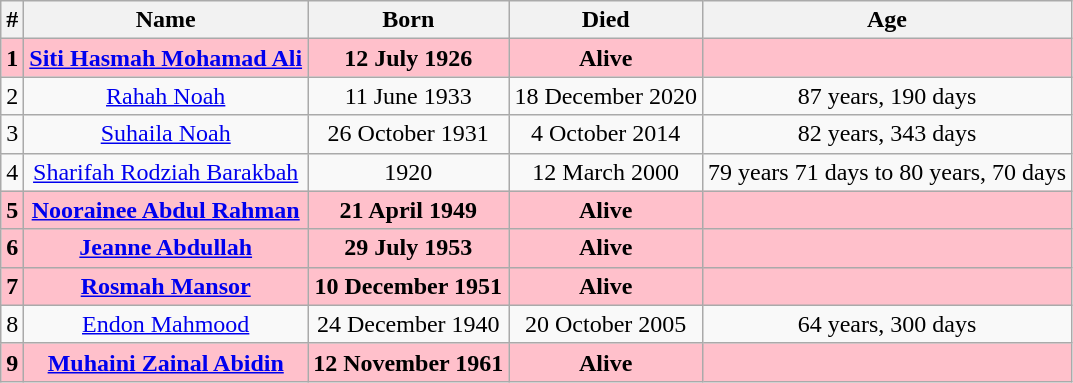<table class="wikitable sortable">
<tr>
<th data-sort-type="number">#</th>
<th>Name</th>
<th>Born</th>
<th>Died</th>
<th>Age</th>
</tr>
<tr bgcolor="pink" style="text-align:center;">
<td><strong>1</strong></td>
<td><strong><a href='#'>Siti Hasmah Mohamad Ali</a></strong></td>
<td><strong>12 July 1926</strong></td>
<td><strong>Alive</strong></td>
<td><strong></strong></td>
</tr>
<tr style="text-align:center;;">
<td>2</td>
<td><a href='#'>Rahah Noah</a></td>
<td>11 June 1933</td>
<td>18 December 2020</td>
<td>87 years, 190 days</td>
</tr>
<tr style="text-align:center;;">
<td>3</td>
<td><a href='#'>Suhaila Noah</a></td>
<td>26 October 1931</td>
<td>4 October 2014</td>
<td>82 years, 343 days</td>
</tr>
<tr style="text-align:center;">
<td>4</td>
<td><a href='#'>Sharifah Rodziah Barakbah</a></td>
<td>1920</td>
<td>12 March 2000</td>
<td>79 years 71 days to 80 years, 70 days</td>
</tr>
<tr bgcolor="pink" style="text-align:center;">
<td><strong>5</strong></td>
<td><strong><a href='#'>Noorainee Abdul Rahman</a></strong> <br></td>
<td><strong>21 April 1949</strong></td>
<td><strong>Alive</strong></td>
<td><strong></strong></td>
</tr>
<tr bgcolor="pink"  style="text-align:center;">
<td><strong>6</strong></td>
<td><strong><a href='#'>Jeanne Abdullah</a></strong></td>
<td><strong>29 July 1953</strong></td>
<td><strong>Alive</strong></td>
<td><strong></strong></td>
</tr>
<tr bgcolor="pink" style="text-align:center;">
<td><strong>7</strong></td>
<td><strong><a href='#'>Rosmah Mansor</a></strong></td>
<td><strong>10 December 1951</strong></td>
<td><strong>Alive</strong></td>
<td><strong></strong></td>
</tr>
<tr style="text-align:center;">
<td>8</td>
<td><a href='#'>Endon Mahmood</a></td>
<td>24 December 1940</td>
<td>20 October 2005</td>
<td>64 years, 300 days</td>
</tr>
<tr bgcolor="pink" style="text-align:center;">
<td><strong>9</strong></td>
<td><strong><a href='#'>Muhaini Zainal Abidin</a></strong></td>
<td><strong>12 November 1961</strong></td>
<td><strong>Alive</strong></td>
<td><strong></strong></td>
</tr>
</table>
